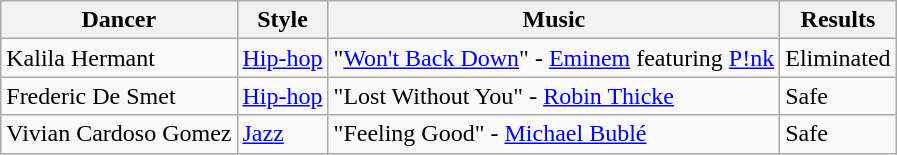<table Class = "wikitable">
<tr>
<th>Dancer</th>
<th>Style</th>
<th>Music</th>
<th>Results</th>
</tr>
<tr>
<td>Kalila Hermant</td>
<td><a href='#'>Hip-hop</a></td>
<td>"<a href='#'>Won't Back Down</a>" - <a href='#'>Eminem</a> featuring <a href='#'>P!nk</a></td>
<td>Eliminated</td>
</tr>
<tr>
<td>Frederic De Smet</td>
<td><a href='#'>Hip-hop</a></td>
<td>"Lost Without You" - <a href='#'>Robin Thicke</a></td>
<td>Safe</td>
</tr>
<tr>
<td>Vivian Cardoso Gomez</td>
<td><a href='#'>Jazz</a></td>
<td>"Feeling Good" - <a href='#'>Michael Bublé</a></td>
<td>Safe</td>
</tr>
</table>
